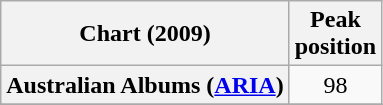<table class="wikitable sortable plainrowheaders" style="text-align:center">
<tr>
<th scope="col">Chart (2009)</th>
<th scope="col">Peak<br>position</th>
</tr>
<tr>
<th scope="row">Australian Albums (<a href='#'>ARIA</a>)</th>
<td>98</td>
</tr>
<tr>
</tr>
<tr>
</tr>
<tr>
</tr>
</table>
